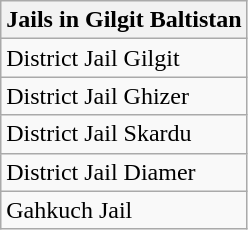<table class="wikitable">
<tr>
<th>Jails in Gilgit Baltistan</th>
</tr>
<tr>
<td>District Jail Gilgit</td>
</tr>
<tr>
<td>District Jail Ghizer</td>
</tr>
<tr>
<td>District Jail Skardu</td>
</tr>
<tr>
<td>District Jail Diamer</td>
</tr>
<tr>
<td>Gahkuch Jail</td>
</tr>
</table>
